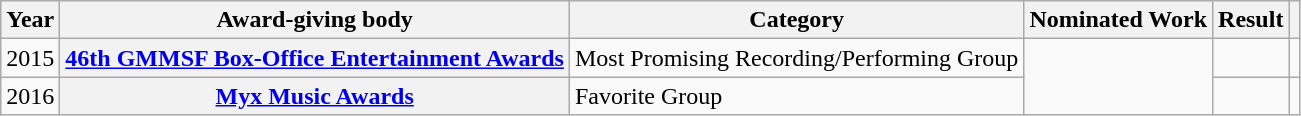<table class="wikitable">
<tr>
<th>Year</th>
<th>Award-giving body</th>
<th>Category</th>
<th>Nominated Work</th>
<th>Result</th>
<th></th>
</tr>
<tr>
<td>2015</td>
<th><a href='#'>46th GMMSF Box-Office Entertainment Awards</a></th>
<td>Most Promising Recording/Performing Group</td>
<td rowspan="2"></td>
<td></td>
<td></td>
</tr>
<tr>
<td>2016</td>
<th><a href='#'>Myx Music Awards</a></th>
<td>Favorite Group</td>
<td></td>
<td></td>
</tr>
</table>
